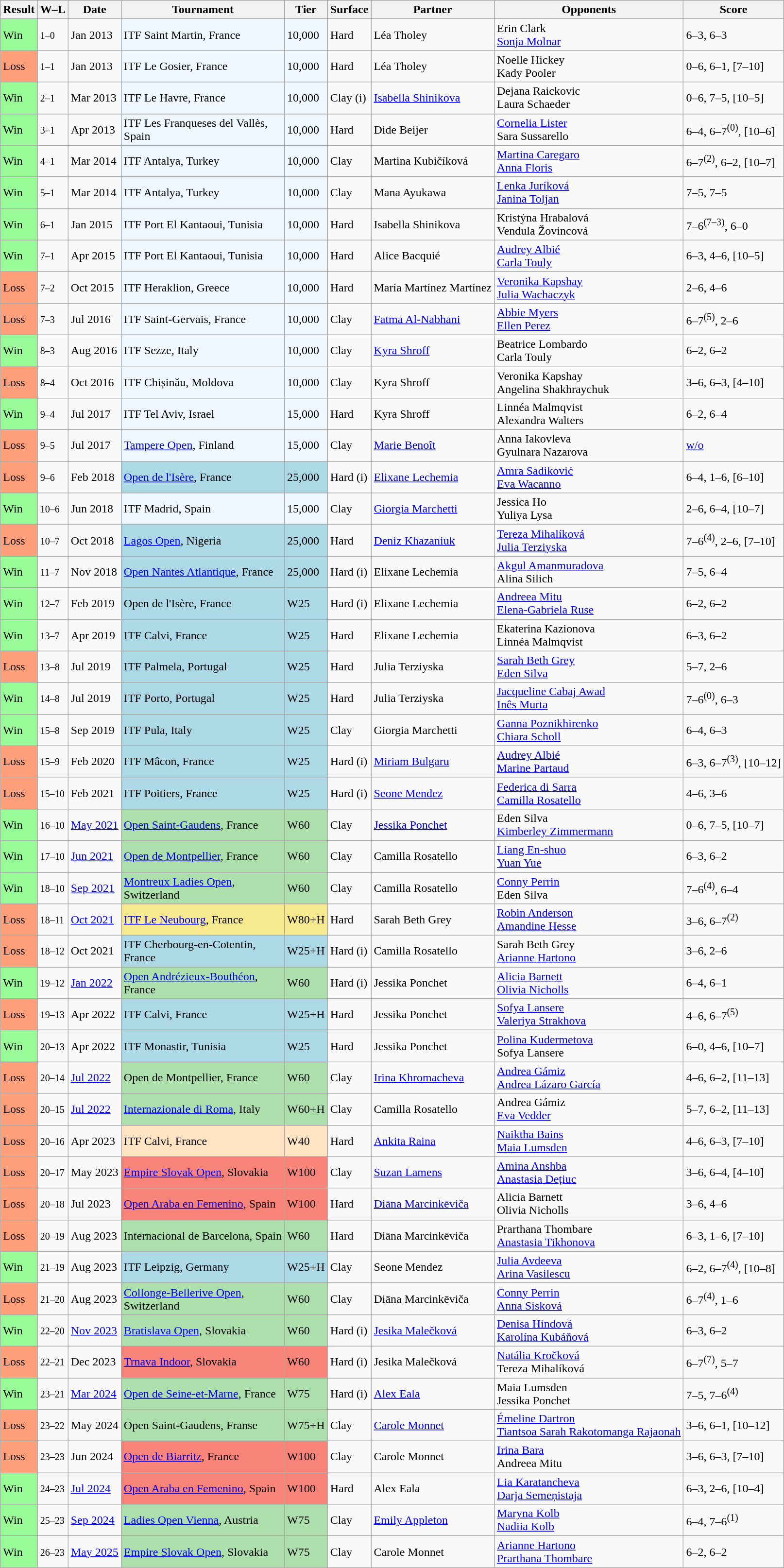<table class="sortable wikitable nowrap">
<tr>
<th>Result</th>
<th class=unsortable>W–L</th>
<th>Date</th>
<th>Tournament</th>
<th>Tier</th>
<th>Surface</th>
<th>Partner</th>
<th>Opponents</th>
<th class=unsortable>Score</th>
</tr>
<tr>
<td style=background:#98fb98;>Win</td>
<td><small>1–0</small></td>
<td>Jan 2013</td>
<td style=background:#f0f8ff;>ITF Saint Martin, France</td>
<td style=background:#f0f8ff;>10,000</td>
<td>Hard</td>
<td> Léa Tholey</td>
<td> Erin Clark <br>  <a href='#'>Sonja Molnar</a></td>
<td>6–3, 6–3</td>
</tr>
<tr>
<td style=background:#FFA07A>Loss</td>
<td><small>1–1</small></td>
<td>Jan 2013</td>
<td style=background:#f0f8ff;>ITF Le Gosier, France</td>
<td style=background:#f0f8ff;>10,000</td>
<td>Hard</td>
<td> Léa Tholey</td>
<td> Noelle Hickey <br>  Kady Pooler</td>
<td>0–6, 6–1, [7–10]</td>
</tr>
<tr>
<td style=background:#98fb98;>Win</td>
<td><small>2–1</small></td>
<td>Mar 2013</td>
<td style=background:#f0f8ff;>ITF Le Havre, France</td>
<td style=background:#f0f8ff;>10,000</td>
<td>Clay (i)</td>
<td> <a href='#'>Isabella Shinikova</a></td>
<td> Dejana Raickovic <br>  Laura Schaeder</td>
<td>0–6, 7–5, [10–5]</td>
</tr>
<tr>
<td style=background:#98fb98;>Win</td>
<td><small>3–1</small></td>
<td>Apr 2013</td>
<td style=background:#f0f8ff;>ITF Les Franqueses del Vallès, <br>Spain</td>
<td style=background:#f0f8ff;>10,000</td>
<td>Hard</td>
<td> Dide Beijer</td>
<td> <a href='#'>Cornelia Lister</a> <br>  Sara Sussarello</td>
<td>6–4, 6–7<sup>(0)</sup>, [10–6]</td>
</tr>
<tr>
<td style=background:#98fb98;>Win</td>
<td><small>4–1</small></td>
<td>Mar 2014</td>
<td style=background:#f0f8ff;>ITF Antalya, Turkey</td>
<td style=background:#f0f8ff;>10,000</td>
<td>Clay</td>
<td> Martina Kubičíková</td>
<td> <a href='#'>Martina Caregaro</a> <br>  <a href='#'>Anna Floris</a></td>
<td>6–7<sup>(2)</sup>, 6–2, [10–7]</td>
</tr>
<tr>
<td style=background:#98fb98;>Win</td>
<td><small>5–1</small></td>
<td>Mar 2014</td>
<td style=background:#f0f8ff;>ITF Antalya, Turkey</td>
<td style=background:#f0f8ff;>10,000</td>
<td>Clay</td>
<td> Mana Ayukawa</td>
<td> <a href='#'>Lenka Juríková</a> <br>  <a href='#'>Janina Toljan</a></td>
<td>7–5, 7–5</td>
</tr>
<tr>
<td style=background:#98fb98;>Win</td>
<td><small>6–1</small></td>
<td>Jan 2015</td>
<td style=background:#f0f8ff;>ITF Port El Kantaoui, Tunisia</td>
<td style=background:#f0f8ff;>10,000</td>
<td>Hard</td>
<td> Isabella Shinikova</td>
<td> Kristýna Hrabalová <br>  Vendula Žovincová</td>
<td>7–6<sup>(7–3)</sup>, 6–0</td>
</tr>
<tr>
<td style=background:#98fb98;>Win</td>
<td><small>7–1</small></td>
<td>Apr 2015</td>
<td style=background:#f0f8ff;>ITF Port El Kantaoui, Tunisia</td>
<td style=background:#f0f8ff;>10,000</td>
<td>Hard</td>
<td> Alice Bacquié</td>
<td> <a href='#'>Audrey Albié</a> <br>  <a href='#'>Carla Touly</a></td>
<td>6–3, 4–6, [10–5]</td>
</tr>
<tr>
<td style=background:#FFA07A>Loss</td>
<td><small>7–2</small></td>
<td>Oct 2015</td>
<td style=background:#f0f8ff;>ITF Heraklion, Greece</td>
<td style=background:#f0f8ff;>10,000</td>
<td>Hard</td>
<td> María Martínez Martínez</td>
<td> <a href='#'>Veronika Kapshay</a> <br>  <a href='#'>Julia Wachaczyk</a></td>
<td>2–6, 4–6</td>
</tr>
<tr>
<td style=background:#FFA07A>Loss</td>
<td><small>7–3</small></td>
<td>Jul 2016</td>
<td style=background:#f0f8ff;>ITF Saint-Gervais, France</td>
<td style=background:#f0f8ff;>10,000</td>
<td>Clay</td>
<td> <a href='#'>Fatma Al-Nabhani</a></td>
<td> <a href='#'>Abbie Myers</a> <br>  <a href='#'>Ellen Perez</a></td>
<td>6–7<sup>(5)</sup>, 2–6</td>
</tr>
<tr>
<td style=background:#98fb98;>Win</td>
<td><small>8–3</small></td>
<td>Aug 2016</td>
<td style=background:#f0f8ff;>ITF Sezze, Italy</td>
<td style=background:#f0f8ff;>10,000</td>
<td>Clay</td>
<td> <a href='#'>Kyra Shroff</a></td>
<td> Beatrice Lombardo <br>  Carla Touly</td>
<td>6–2, 6–2</td>
</tr>
<tr>
<td style=background:#FFA07A>Loss</td>
<td><small>8–4</small></td>
<td>Oct 2016</td>
<td style=background:#f0f8ff;>ITF Chișinău, Moldova</td>
<td style=background:#f0f8ff;>10,000</td>
<td>Clay</td>
<td> Kyra Shroff</td>
<td> Veronika Kapshay <br>  Angelina Shakhraychuk</td>
<td>3–6, 6–3, [4–10]</td>
</tr>
<tr>
<td style=background:#98fb98;>Win</td>
<td><small>9–4</small></td>
<td>Jul 2017</td>
<td style=background:#f0f8ff;>ITF Tel Aviv, Israel</td>
<td style=background:#f0f8ff;>15,000</td>
<td>Hard</td>
<td> Kyra Shroff</td>
<td> Linnéa Malmqvist <br>  Alexandra Walters</td>
<td>6–2, 6–4</td>
</tr>
<tr>
<td style=background:#ffa07a;>Loss</td>
<td><small>9–5</small></td>
<td>Jul 2017</td>
<td style=background:#f0f8ff;><a href='#'>Tampere Open</a>, Finland</td>
<td style=background:#f0f8ff;>15,000</td>
<td>Clay</td>
<td> <a href='#'>Marie Benoît</a></td>
<td> Anna Iakovleva <br>  Gyulnara Nazarova</td>
<td><a href='#'>w/o</a></td>
</tr>
<tr>
<td style=background:#ffa07a;>Loss</td>
<td><small>9–6</small></td>
<td>Feb 2018</td>
<td style=background:lightblue;><a href='#'>Open de l'Isère</a>, France</td>
<td style=background:lightblue;>25,000</td>
<td>Hard (i)</td>
<td> <a href='#'>Elixane Lechemia</a></td>
<td> <a href='#'>Amra Sadiković</a> <br>  <a href='#'>Eva Wacanno</a></td>
<td>6–4, 1–6, [6–10]</td>
</tr>
<tr>
<td style=background:#98fb98;>Win</td>
<td><small>10–6</small></td>
<td>Jun 2018</td>
<td style=background:#f0f8ff;>ITF Madrid, Spain</td>
<td style=background:#f0f8ff;>15,000</td>
<td>Clay</td>
<td> <a href='#'>Giorgia Marchetti</a></td>
<td> Jessica Ho <br>  Yuliya Lysa</td>
<td>2–6, 6–4, [10–7]</td>
</tr>
<tr>
<td style=background:#ffa07a;>Loss</td>
<td><small>10–7</small></td>
<td>Oct 2018</td>
<td style=background:lightblue;><a href='#'>Lagos Open</a>, Nigeria</td>
<td style=background:lightblue;>25,000</td>
<td>Hard</td>
<td> <a href='#'>Deniz Khazaniuk</a></td>
<td> <a href='#'>Tereza Mihalíková</a> <br>  <a href='#'>Julia Terziyska</a></td>
<td>7–6<sup>(4)</sup>, 2–6, [7–10]</td>
</tr>
<tr>
<td style=background:#98fb98;>Win</td>
<td><small>11–7</small></td>
<td>Nov 2018</td>
<td style=background:lightblue;><a href='#'>Open Nantes Atlantique</a>, France</td>
<td style=background:lightblue;>25,000</td>
<td>Hard (i)</td>
<td> Elixane Lechemia</td>
<td> <a href='#'>Akgul Amanmuradova</a> <br>  Alina Silich</td>
<td>7–5, 6–4</td>
</tr>
<tr>
<td style=background:#98fb98;>Win</td>
<td><small>12–7</small></td>
<td>Feb 2019</td>
<td style=background:lightblue;>Open de l'Isère, France</td>
<td style=background:lightblue;>W25</td>
<td>Hard (i)</td>
<td> Elixane Lechemia</td>
<td> <a href='#'>Andreea Mitu</a> <br>  <a href='#'>Elena-Gabriela Ruse</a></td>
<td>6–2, 6–2</td>
</tr>
<tr>
<td style=background:#98fb98;>Win</td>
<td><small>13–7</small></td>
<td>Apr 2019</td>
<td style=background:lightblue;>ITF Calvi, France</td>
<td style=background:lightblue;>W25</td>
<td>Hard</td>
<td> Elixane Lechemia</td>
<td> Ekaterina Kazionova <br>  Linnéa Malmqvist</td>
<td>6–3, 6–2</td>
</tr>
<tr>
<td style=background:#ffa07a;>Loss</td>
<td><small>13–8</small></td>
<td>Jul 2019</td>
<td style=background:lightblue;>ITF Palmela, Portugal</td>
<td style=background:lightblue;>W25</td>
<td>Hard</td>
<td> Julia Terziyska</td>
<td> <a href='#'>Sarah Beth Grey</a> <br>  <a href='#'>Eden Silva</a></td>
<td>5–7, 2–6</td>
</tr>
<tr>
<td style=background:#98fb98;>Win</td>
<td><small>14–8</small></td>
<td>Jul 2019</td>
<td style=background:lightblue;>ITF Porto, Portugal</td>
<td style=background:lightblue;>W25</td>
<td>Hard</td>
<td> Julia Terziyska</td>
<td> <a href='#'>Jacqueline Cabaj Awad</a> <br>  <a href='#'>Inês Murta</a></td>
<td>7–6<sup>(0)</sup>, 6–3</td>
</tr>
<tr>
<td style=background:#98fb98;>Win</td>
<td><small>15–8</small></td>
<td>Sep 2019</td>
<td style=background:lightblue;>ITF Pula, Italy</td>
<td style=background:lightblue;>W25</td>
<td>Clay</td>
<td> Giorgia Marchetti</td>
<td> <a href='#'>Ganna Poznikhirenko</a> <br>  <a href='#'>Chiara Scholl</a></td>
<td>6–4, 6–3</td>
</tr>
<tr>
<td style=background:#ffa07a;>Loss</td>
<td><small>15–9</small></td>
<td>Feb 2020</td>
<td style=background:lightblue;>ITF Mâcon, France</td>
<td style=background:lightblue;>W25</td>
<td>Hard (i)</td>
<td> <a href='#'>Miriam Bulgaru</a></td>
<td> <a href='#'>Audrey Albié</a> <br>  <a href='#'>Marine Partaud</a></td>
<td>6–3, 6–7<sup>(3)</sup>, [10–12]</td>
</tr>
<tr>
<td style=background:#ffa07a;>Loss</td>
<td><small>15–10</small></td>
<td>Feb 2021</td>
<td style=background:lightblue;>ITF Poitiers, France</td>
<td style=background:lightblue;>W25</td>
<td>Hard (i)</td>
<td> <a href='#'>Seone Mendez</a></td>
<td> <a href='#'>Federica di Sarra</a> <br>  <a href='#'>Camilla Rosatello</a></td>
<td>4–6, 3–6</td>
</tr>
<tr>
<td style=background:#98FB98;>Win</td>
<td><small>16–10</small></td>
<td><a href='#'>May 2021</a></td>
<td style=background:#addfad;><a href='#'>Open Saint-Gaudens</a>, France</td>
<td style=background:#addfad;>W60</td>
<td>Clay</td>
<td> <a href='#'>Jessika Ponchet</a></td>
<td> Eden Silva <br>  <a href='#'>Kimberley Zimmermann</a></td>
<td>0–6, 7–5, [10–7]</td>
</tr>
<tr>
<td style=background:#98FB98;>Win</td>
<td><small>17–10</small></td>
<td><a href='#'>Jun 2021</a></td>
<td style=background:#addfad;><a href='#'>Open de Montpellier</a>, France</td>
<td style=background:#addfad;>W60</td>
<td>Clay</td>
<td> Camilla Rosatello</td>
<td> <a href='#'>Liang En-shuo</a> <br>  <a href='#'>Yuan Yue</a></td>
<td>6–3, 6–2</td>
</tr>
<tr>
<td style=background:#98FB98;>Win</td>
<td><small>18–10</small></td>
<td><a href='#'>Sep 2021</a></td>
<td style=background:#addfad;><a href='#'>Montreux Ladies Open</a>, <br>Switzerland</td>
<td style=background:#addfad;>W60</td>
<td>Clay</td>
<td> Camilla Rosatello</td>
<td> <a href='#'>Conny Perrin</a> <br>  Eden Silva</td>
<td>7–6<sup>(4)</sup>, 6–4</td>
</tr>
<tr>
<td style=background:#ffa07a;>Loss</td>
<td><small>18–11</small></td>
<td><a href='#'>Oct 2021</a></td>
<td style=background:#f7e98e;><a href='#'>ITF Le Neubourg</a>, France</td>
<td style=background:#f7e98e;>W80+H</td>
<td>Hard</td>
<td> Sarah Beth Grey</td>
<td> <a href='#'>Robin Anderson</a> <br>  <a href='#'>Amandine Hesse</a></td>
<td>3–6, 6–7<sup>(2)</sup></td>
</tr>
<tr>
<td style=background:#ffa07a;>Loss</td>
<td><small>18–12</small></td>
<td>Oct 2021</td>
<td style=background:lightblue;>ITF Cherbourg-en-Cotentin, <br>France</td>
<td style=background:lightblue;>W25+H</td>
<td>Hard (i)</td>
<td> Camilla Rosatello</td>
<td> Sarah Beth Grey <br>  <a href='#'>Arianne Hartono</a></td>
<td>3–6, 2–6</td>
</tr>
<tr>
<td style=background:#98FB98;>Win</td>
<td><small>19–12</small></td>
<td><a href='#'>Jan 2022</a></td>
<td style=background:#addfad;><a href='#'>Open Andrézieux-Bouthéon</a>, <br>France</td>
<td style=background:#addfad;>W60</td>
<td>Hard (i)</td>
<td> Jessika Ponchet</td>
<td> <a href='#'>Alicia Barnett</a> <br>  <a href='#'>Olivia Nicholls</a></td>
<td>6–4, 6–1</td>
</tr>
<tr>
<td style=background:#ffa07a;>Loss</td>
<td><small>19–13</small></td>
<td>Apr 2022</td>
<td style=background:lightblue;>ITF Calvi, France</td>
<td style=background:lightblue;>W25+H</td>
<td>Hard</td>
<td> Jessika Ponchet</td>
<td> <a href='#'>Sofya Lansere</a> <br>  <a href='#'>Valeriya Strakhova</a></td>
<td>4–6, 6–7<sup>(5)</sup></td>
</tr>
<tr>
<td style=background:#98FB98;>Win</td>
<td><small>20–13</small></td>
<td>Apr 2022</td>
<td style=background:lightblue;>ITF Monastir, Tunisia</td>
<td style=background:lightblue;>W25</td>
<td>Hard</td>
<td> Jessika Ponchet</td>
<td> <a href='#'>Polina Kudermetova</a> <br>  Sofya Lansere</td>
<td>6–0, 4–6, [10–7]</td>
</tr>
<tr>
<td style=background:#ffa07a;>Loss</td>
<td><small>20–14</small></td>
<td><a href='#'>Jul 2022</a></td>
<td style=background:#addfad>Open de Montpellier, France</td>
<td style=background:#addfad>W60</td>
<td>Clay</td>
<td> <a href='#'>Irina Khromacheva</a></td>
<td> <a href='#'>Andrea Gámiz</a> <br>  <a href='#'>Andrea Lázaro García</a></td>
<td>4–6, 6–2, [11–13]</td>
</tr>
<tr>
<td style=background:#ffa07a;>Loss</td>
<td><small>20–15</small></td>
<td><a href='#'>Jul 2022</a></td>
<td style=background:#addfad><a href='#'>Internazionale di Roma</a>, Italy</td>
<td style=background:#addfad>W60+H</td>
<td>Clay</td>
<td> Camilla Rosatello</td>
<td> Andrea Gámiz <br>  <a href='#'>Eva Vedder</a></td>
<td>5–7, 6–2, [11–13]</td>
</tr>
<tr>
<td style=background:#ffa07a;>Loss</td>
<td><small>20–16</small></td>
<td>Apr 2023</td>
<td style=background:#ffe4c4;>ITF Calvi, France</td>
<td style=background:#ffe4c4;>W40</td>
<td>Hard</td>
<td> <a href='#'>Ankita Raina</a></td>
<td> <a href='#'>Naiktha Bains</a> <br>  <a href='#'>Maia Lumsden</a></td>
<td>4–6, 6–3, [7–10]</td>
</tr>
<tr>
<td style=background:#ffa07a;>Loss</td>
<td><small>20–17</small></td>
<td>May 2023</td>
<td style=background:#f88379;><a href='#'>Empire Slovak Open</a>, Slovakia</td>
<td style=background:#f88379;>W100</td>
<td>Clay</td>
<td> <a href='#'>Suzan Lamens</a></td>
<td> <a href='#'>Amina Anshba</a> <br>  <a href='#'>Anastasia Dețiuc</a></td>
<td>3–6, 6–4, [4–10]</td>
</tr>
<tr>
<td style=background:#ffa07a;>Loss</td>
<td><small>20–18</small></td>
<td>Jul 2023</td>
<td style=background:#f88379;><a href='#'>Open Araba en Femenino</a>, Spain</td>
<td style=background:#f88379;>W100</td>
<td>Hard</td>
<td> <a href='#'>Diāna Marcinkēviča</a></td>
<td> Alicia Barnett <br>  Olivia Nicholls</td>
<td>3–6, 4–6</td>
</tr>
<tr>
<td style=background:#ffa07a;>Loss</td>
<td><small>20–19</small></td>
<td>Aug 2023</td>
<td style=background:#addfad>Internacional de Barcelona, Spain</td>
<td style=background:#addfad>W60</td>
<td>Hard</td>
<td> Diāna Marcinkēviča</td>
<td> Prarthana Thombare <br>  <a href='#'>Anastasia Tikhonova</a></td>
<td>6–3, 1–6, [7–10]</td>
</tr>
<tr>
<td style=background:#98FB98;>Win</td>
<td><small>21–19</small></td>
<td>Aug 2023</td>
<td style=background:lightblue;>ITF Leipzig, Germany</td>
<td style=background:lightblue;>W25+H</td>
<td>Clay</td>
<td> Seone Mendez</td>
<td> <a href='#'>Julia Avdeeva</a> <br>  <a href='#'>Arina Vasilescu</a></td>
<td>6–2, 6–7<sup>(4)</sup>, [10–8]</td>
</tr>
<tr>
<td style=background:#ffa07a;>Loss</td>
<td><small>21–20</small></td>
<td>Aug 2023</td>
<td style=background:#addfad><a href='#'>Collonge-Bellerive Open</a>, <br>Switzerland</td>
<td style=background:#addfad>W60</td>
<td>Clay</td>
<td> Diāna Marcinkēviča</td>
<td> <a href='#'>Conny Perrin</a> <br>  <a href='#'>Anna Sisková</a></td>
<td>6–7<sup>(4)</sup>, 1–6</td>
</tr>
<tr>
<td style=background:#98FB98;>Win</td>
<td><small>22–20</small></td>
<td><a href='#'>Nov 2023</a></td>
<td style=background:#addfad><a href='#'>Bratislava Open</a>, Slovakia</td>
<td style=background:#addfad>W60</td>
<td>Hard (i)</td>
<td> <a href='#'>Jesika Malečková</a></td>
<td> <a href='#'>Denisa Hindová</a> <br>  <a href='#'>Karolína Kubáňová</a></td>
<td>6–3, 6–2</td>
</tr>
<tr>
<td style=background:#ffa07a;>Loss</td>
<td><small>22–21</small></td>
<td>Dec 2023</td>
<td style=background:#f88379;><a href='#'>Trnava Indoor</a>, Slovakia</td>
<td style=background:#f88379;>W60</td>
<td>Hard (i)</td>
<td> Jesika Malečková</td>
<td> <a href='#'>Natália Kročková</a> <br>  Tereza Mihalíková</td>
<td>6–7<sup>(7)</sup>, 5–7</td>
</tr>
<tr>
<td style=background:#98FB98;>Win</td>
<td><small>23–21</small></td>
<td><a href='#'>Mar 2024</a></td>
<td style=background:#addfad><a href='#'>Open de Seine-et-Marne</a>, France</td>
<td style=background:#addfad>W75</td>
<td>Hard (i)</td>
<td> <a href='#'>Alex Eala</a></td>
<td> Maia Lumsden <br>  Jessika Ponchet</td>
<td>7–5, 7–6<sup>(4)</sup></td>
</tr>
<tr>
<td style=background:#ffa07a;>Loss</td>
<td><small>23–22</small></td>
<td>May 2024</td>
<td style=background:#addfad>Open Saint-Gaudens, Franse</td>
<td style=background:#addfad>W75+H</td>
<td>Clay</td>
<td> <a href='#'>Carole Monnet</a></td>
<td> <a href='#'>Émeline Dartron</a> <br>  <a href='#'>Tiantsoa Sarah Rakotomanga Rajaonah</a></td>
<td>3–6, 6–1, [10–12]</td>
</tr>
<tr>
<td style=background:#ffa07a;>Loss</td>
<td><small>23–23</small></td>
<td>Jun 2024</td>
<td style="background:#f88379;"><a href='#'>Open de Biarritz</a>, France</td>
<td style="background:#f88379;">W100</td>
<td>Clay</td>
<td> Carole Monnet</td>
<td> <a href='#'>Irina Bara</a> <br>  Andreea Mitu</td>
<td>3–6, 6–3, [7–10]</td>
</tr>
<tr>
<td style="background:#98fb98;">Win</td>
<td><small>24–23</small></td>
<td><a href='#'>Jul 2024</a></td>
<td style="background:#f88379;"><a href='#'>Open Araba en Femenino</a>, Spain</td>
<td style="background:#f88379;">W100</td>
<td>Hard</td>
<td> Alex Eala</td>
<td> <a href='#'>Lia Karatancheva</a> <br>  <a href='#'>Darja Semeņistaja</a></td>
<td>6–3, 2–6, [10–4]</td>
</tr>
<tr>
<td style="background:#98FB98;">Win</td>
<td><small>25–23</small></td>
<td><a href='#'>Sep 2024</a></td>
<td style="background:#addfad;"><a href='#'>Ladies Open Vienna</a>, Austria</td>
<td style="background:#addfad;">W75</td>
<td>Clay</td>
<td> <a href='#'>Emily Appleton</a></td>
<td> <a href='#'>Maryna Kolb</a> <br>  <a href='#'>Nadiia Kolb</a></td>
<td>6–4, 7–6<sup>(1)</sup></td>
</tr>
<tr>
<td style="background:#98FB98;">Win</td>
<td><small>26–23</small></td>
<td><a href='#'>May 2025</a></td>
<td style="background:#addfad;"><a href='#'>Empire Slovak Open</a>, Slovakia</td>
<td style="background:#addfad;">W75</td>
<td>Clay</td>
<td> Carole Monnet</td>
<td> <a href='#'>Arianne Hartono</a> <br>  <a href='#'>Prarthana Thombare</a></td>
<td>6–2, 6–2</td>
</tr>
</table>
